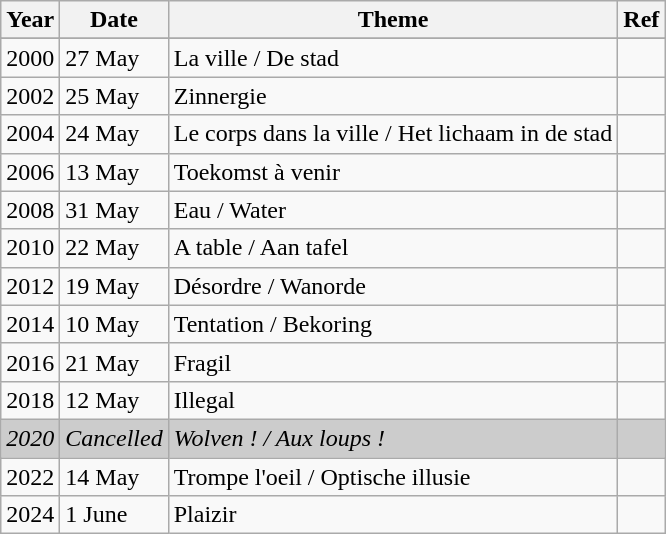<table class="wikitable sortable" border="1">
<tr>
<th scope="col">Year</th>
<th scope="col">Date</th>
<th scope="col">Theme</th>
<th scope="col">Ref</th>
</tr>
<tr>
</tr>
<tr>
<td>2000</td>
<td>27 May</td>
<td>La ville / De stad</td>
<td></td>
</tr>
<tr>
<td>2002</td>
<td>25 May</td>
<td>Zinnergie</td>
<td></td>
</tr>
<tr>
<td>2004</td>
<td>24 May</td>
<td>Le corps dans la ville / Het lichaam in de stad</td>
<td></td>
</tr>
<tr>
<td>2006</td>
<td>13 May</td>
<td>Toekomst à venir</td>
<td></td>
</tr>
<tr>
<td>2008</td>
<td>31 May</td>
<td>Eau / Water</td>
<td></td>
</tr>
<tr>
<td>2010</td>
<td>22 May</td>
<td>A table / Aan tafel</td>
<td></td>
</tr>
<tr>
<td>2012</td>
<td>19 May</td>
<td>Désordre / Wanorde</td>
<td></td>
</tr>
<tr>
<td>2014</td>
<td>10 May</td>
<td>Tentation / Bekoring</td>
<td></td>
</tr>
<tr>
<td>2016</td>
<td>21 May</td>
<td>Fragil</td>
<td></td>
</tr>
<tr>
<td>2018</td>
<td>12 May</td>
<td>Illegal</td>
<td></td>
</tr>
<tr style="background-color:#CCC;">
<td><em>2020</em></td>
<td><em>Cancelled</em></td>
<td><em>Wolven ! / Aux loups !</em></td>
<td></td>
</tr>
<tr>
<td>2022</td>
<td>14 May</td>
<td>Trompe l'oeil / Optische illusie</td>
<td></td>
</tr>
<tr>
<td>2024</td>
<td>1 June</td>
<td>Plaizir</td>
<td></td>
</tr>
</table>
